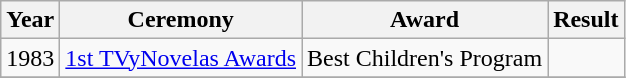<table class="wikitable">
<tr>
<th>Year</th>
<th>Ceremony</th>
<th>Award</th>
<th>Result</th>
</tr>
<tr>
<td>1983</td>
<td><a href='#'>1st TVyNovelas Awards</a></td>
<td>Best Children's Program</td>
<td></td>
</tr>
<tr>
</tr>
</table>
